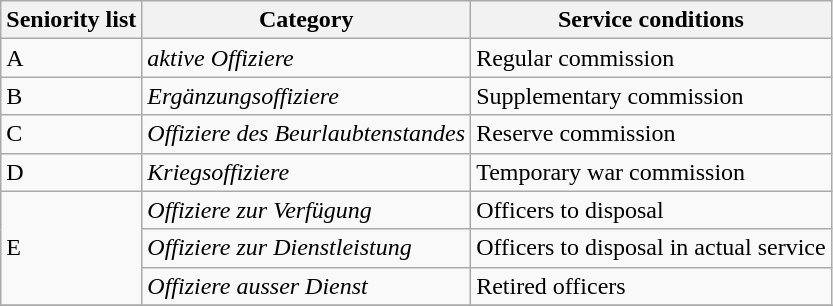<table class="wikitable">
<tr>
<th>Seniority list</th>
<th>Category</th>
<th>Service conditions</th>
</tr>
<tr>
<td>A</td>
<td><em>aktive Offiziere</em></td>
<td>Regular commission</td>
</tr>
<tr>
<td>B</td>
<td><em>Ergänzungsoffiziere</em></td>
<td>Supplementary commission</td>
</tr>
<tr>
<td>C</td>
<td><em>Offiziere des Beurlaubtenstandes</em></td>
<td>Reserve commission</td>
</tr>
<tr>
<td>D</td>
<td><em>Kriegsoffiziere</em></td>
<td>Temporary war commission</td>
</tr>
<tr>
<td rowspan=3>E</td>
<td><em>Offiziere zur Verfügung</em></td>
<td>Officers to disposal</td>
</tr>
<tr>
<td><em>Offiziere zur Dienstleistung</em></td>
<td>Officers to disposal in actual service</td>
</tr>
<tr>
<td><em>Offiziere ausser Dienst</em></td>
<td>Retired officers</td>
</tr>
<tr>
</tr>
</table>
